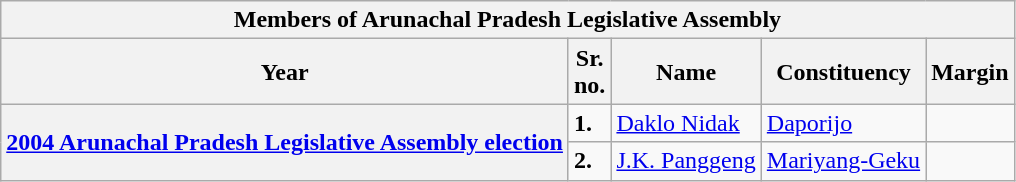<table class="wikitable sortable">
<tr>
<th colspan="5">Members of Arunachal Pradesh Legislative Assembly</th>
</tr>
<tr>
<th>Year</th>
<th>Sr.<br>no.</th>
<th>Name</th>
<th>Constituency</th>
<th>Margin</th>
</tr>
<tr>
<th rowspan="2"><a href='#'>2004 Arunachal Pradesh Legislative Assembly election</a></th>
<td><strong>1.</strong></td>
<td><a href='#'>Daklo Nidak</a></td>
<td><a href='#'>Daporijo</a></td>
<td></td>
</tr>
<tr>
<td><strong>2.</strong></td>
<td><a href='#'>J.K. Panggeng</a></td>
<td><a href='#'>Mariyang-Geku</a></td>
<td></td>
</tr>
</table>
